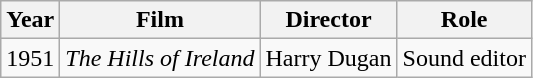<table class="wikitable">
<tr>
<th>Year</th>
<th>Film</th>
<th>Director</th>
<th>Role</th>
</tr>
<tr>
<td>1951</td>
<td><em>The Hills of Ireland</em></td>
<td>Harry Dugan</td>
<td>Sound editor</td>
</tr>
</table>
